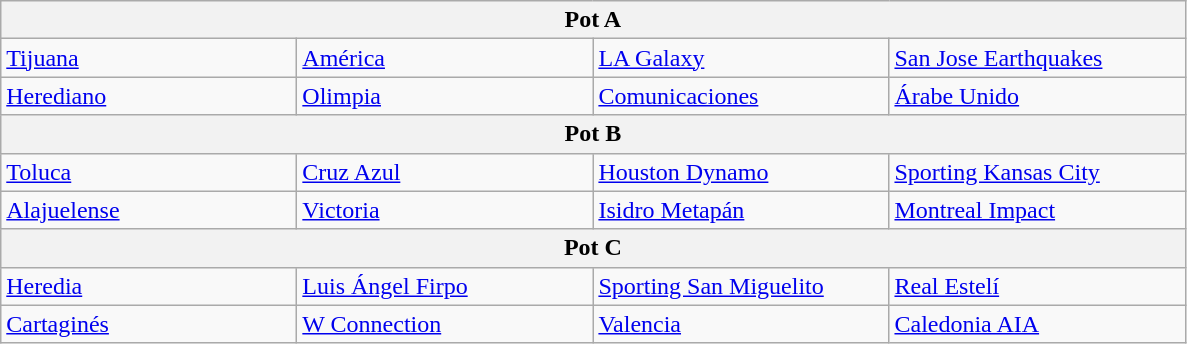<table class="wikitable">
<tr>
<th colspan=4>Pot A</th>
</tr>
<tr>
<td width=190> <a href='#'>Tijuana</a></td>
<td width=190> <a href='#'>América</a></td>
<td width=190> <a href='#'>LA Galaxy</a></td>
<td width=190> <a href='#'>San Jose Earthquakes</a></td>
</tr>
<tr>
<td> <a href='#'>Herediano</a></td>
<td> <a href='#'>Olimpia</a></td>
<td> <a href='#'>Comunicaciones</a></td>
<td> <a href='#'>Árabe Unido</a></td>
</tr>
<tr>
<th colspan=4>Pot B</th>
</tr>
<tr>
<td> <a href='#'>Toluca</a></td>
<td> <a href='#'>Cruz Azul</a></td>
<td> <a href='#'>Houston Dynamo</a></td>
<td> <a href='#'>Sporting Kansas City</a></td>
</tr>
<tr>
<td> <a href='#'>Alajuelense</a></td>
<td> <a href='#'>Victoria</a></td>
<td> <a href='#'>Isidro Metapán</a></td>
<td> <a href='#'>Montreal Impact</a></td>
</tr>
<tr>
<th colspan=4>Pot C</th>
</tr>
<tr>
<td> <a href='#'>Heredia</a></td>
<td> <a href='#'>Luis Ángel Firpo</a></td>
<td> <a href='#'>Sporting San Miguelito</a></td>
<td> <a href='#'>Real Estelí</a></td>
</tr>
<tr>
<td> <a href='#'>Cartaginés</a></td>
<td> <a href='#'>W Connection</a></td>
<td> <a href='#'>Valencia</a></td>
<td> <a href='#'>Caledonia AIA</a></td>
</tr>
</table>
